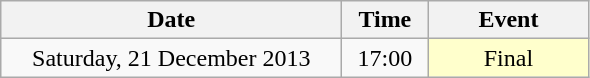<table class = "wikitable" style="text-align:center;">
<tr>
<th width=220>Date</th>
<th width=50>Time</th>
<th width=100>Event</th>
</tr>
<tr>
<td>Saturday, 21 December 2013</td>
<td>17:00</td>
<td bgcolor=ffffcc>Final</td>
</tr>
</table>
